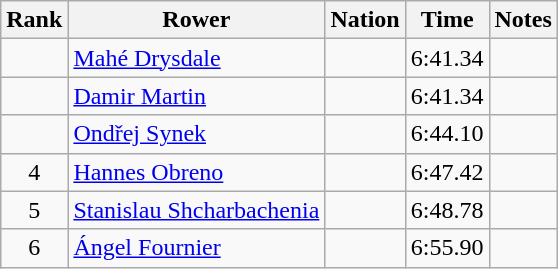<table class="wikitable sortable" style="text-align:center">
<tr>
<th>Rank</th>
<th>Rower</th>
<th>Nation</th>
<th>Time</th>
<th>Notes</th>
</tr>
<tr>
<td></td>
<td align=left><a href='#'>Mahé Drysdale</a></td>
<td align=left></td>
<td>6:41.34</td>
<td></td>
</tr>
<tr>
<td></td>
<td align=left><a href='#'>Damir Martin</a></td>
<td align=left></td>
<td>6:41.34</td>
<td></td>
</tr>
<tr>
<td></td>
<td align=left><a href='#'>Ondřej Synek</a></td>
<td align=left></td>
<td>6:44.10</td>
<td></td>
</tr>
<tr>
<td>4</td>
<td align=left><a href='#'>Hannes Obreno</a></td>
<td align=left></td>
<td>6:47.42</td>
<td></td>
</tr>
<tr>
<td>5</td>
<td align=left><a href='#'>Stanislau Shcharbachenia</a></td>
<td align=left></td>
<td>6:48.78</td>
<td></td>
</tr>
<tr>
<td>6</td>
<td align=left><a href='#'>Ángel Fournier</a></td>
<td align=left></td>
<td>6:55.90</td>
<td></td>
</tr>
</table>
